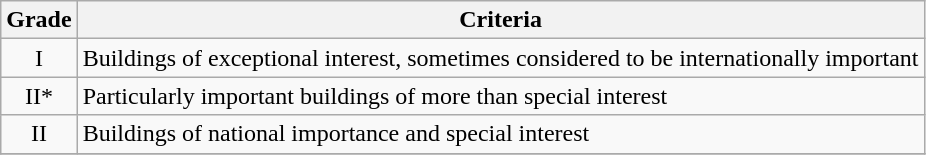<table class="wikitable" border="1">
<tr>
<th>Grade</th>
<th>Criteria</th>
</tr>
<tr>
<td align="center" >I</td>
<td>Buildings of exceptional interest, sometimes considered to be internationally important</td>
</tr>
<tr>
<td align="center" >II*</td>
<td>Particularly important buildings of more than special interest</td>
</tr>
<tr>
<td align="center" >II</td>
<td>Buildings of national importance and special interest</td>
</tr>
<tr>
</tr>
</table>
